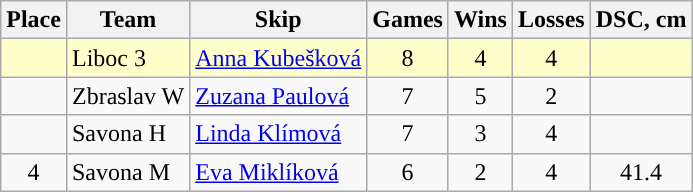<table class="wikitable" style="text-align:center;">
<tr>
<th>Place</th>
<th>Team</th>
<th>Skip</th>
<th>Games</th>
<th>Wins</th>
<th>Losses</th>
<th>DSC, cm</th>
</tr>
<tr style="background:#ffc;">
<td></td>
<td align=left>Liboc 3</td>
<td align=left><a href='#'>Anna Kubešková</a></td>
<td>8</td>
<td>4</td>
<td>4</td>
<td></td>
</tr>
<tr>
<td></td>
<td align=left>Zbraslav W</td>
<td align=left><a href='#'>Zuzana Paulová</a></td>
<td>7</td>
<td>5</td>
<td>2</td>
<td></td>
</tr>
<tr>
<td></td>
<td align=left>Savona H</td>
<td align=left><a href='#'>Linda Klímová</a></td>
<td>7</td>
<td>3</td>
<td>4</td>
<td></td>
</tr>
<tr>
<td>4</td>
<td align=left>Savona M</td>
<td align=left><a href='#'>Eva Miklíková</a></td>
<td>6</td>
<td>2</td>
<td>4</td>
<td>41.4</td>
</tr>
</table>
